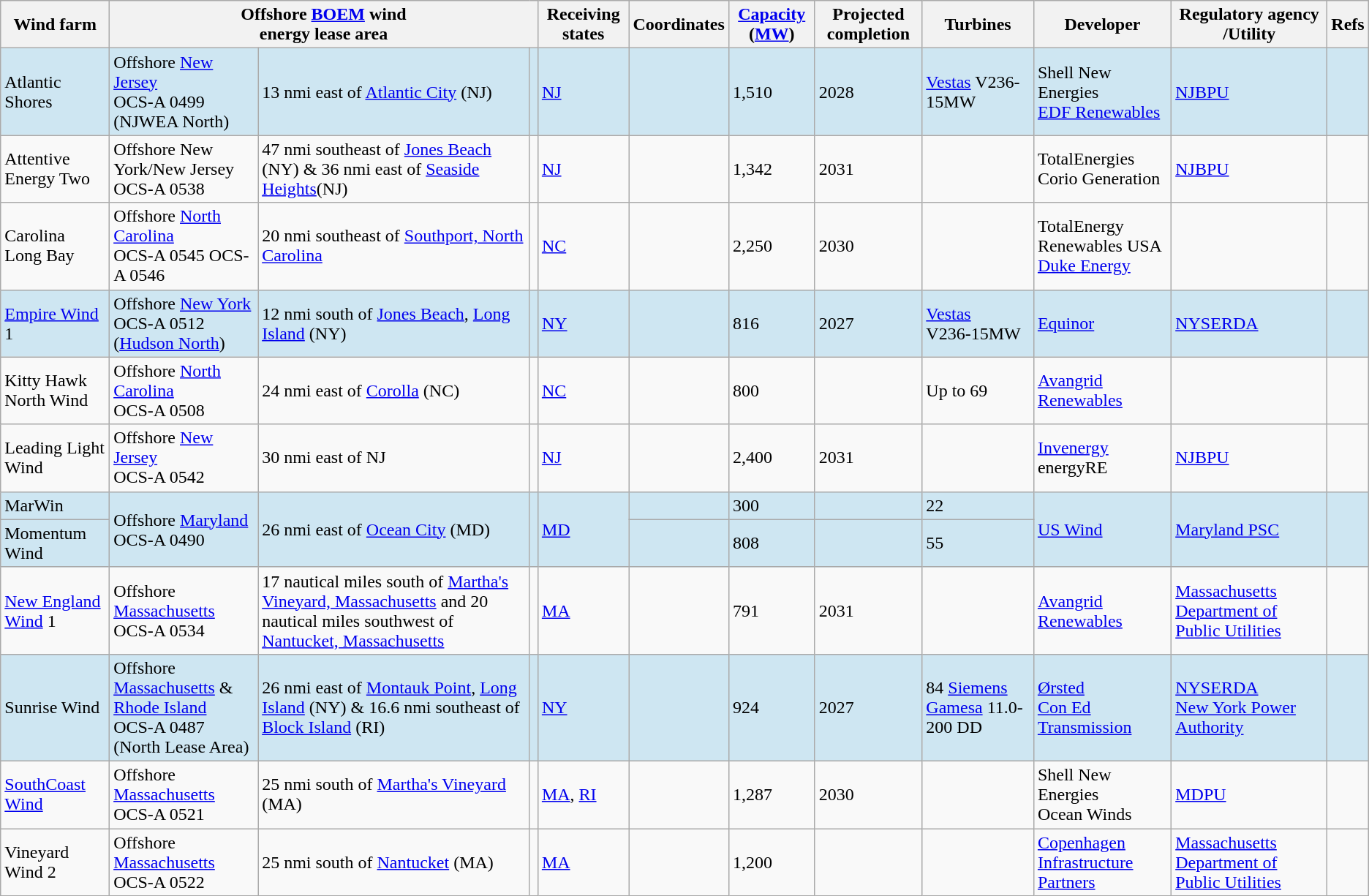<table class="wikitable sortable">
<tr>
<th>Wind farm</th>
<th colspan="3">Offshore <a href='#'>BOEM</a> wind<br>energy lease area</th>
<th>Receiving states</th>
<th class="unsortable">Coordinates</th>
<th><a href='#'>Capacity</a> (<a href='#'>MW</a>)</th>
<th>Projected completion</th>
<th>Turbines</th>
<th>Developer</th>
<th>Regulatory agency<br>/Utility</th>
<th>Refs</th>
</tr>
<tr style="background:#CEE6F2">
<td>Atlantic Shores</td>
<td>Offshore <a href='#'>New Jersey</a><br>OCS-A 0499<br>(NJWEA North)</td>
<td>13 nmi east of <a href='#'>Atlantic City</a> (NJ)</td>
<td></td>
<td><a href='#'>NJ</a></td>
<td></td>
<td>1,510</td>
<td>2028</td>
<td><a href='#'>Vestas</a> V236-15MW</td>
<td>Shell New Energies<br><a href='#'>EDF Renewables</a></td>
<td><a href='#'>NJBPU</a></td>
<td></td>
</tr>
<tr background>
<td>Attentive Energy Two</td>
<td>Offshore New York/New Jersey<br>OCS-A 0538</td>
<td>47 nmi southeast of <a href='#'>Jones Beach</a> (NY) & 36 nmi east of <a href='#'>Seaside Heights</a>(NJ)</td>
<td></td>
<td><a href='#'>NJ</a></td>
<td></td>
<td>1,342</td>
<td>2031</td>
<td></td>
<td>TotalEnergies<br>Corio Generation</td>
<td><a href='#'>NJBPU</a></td>
<td></td>
</tr>
<tr>
<td>Carolina Long Bay</td>
<td>Offshore <a href='#'>North Carolina</a><br>OCS-A 0545
OCS-A 0546</td>
<td>20 nmi southeast of <a href='#'>Southport, North Carolina</a></td>
<td></td>
<td><a href='#'>NC</a></td>
<td></td>
<td>2,250</td>
<td>2030</td>
<td></td>
<td>TotalEnergy Renewables USA<br><a href='#'>Duke Energy</a></td>
<td></td>
<td></td>
</tr>
<tr style="background:#CEE6F2">
<td><a href='#'>Empire Wind</a> 1</td>
<td>Offshore <a href='#'>New York</a><br>OCS-A 0512<br>(<a href='#'>Hudson North</a>)</td>
<td>12 nmi south of <a href='#'>Jones Beach</a>, <a href='#'>Long Island</a> (NY)</td>
<td></td>
<td><a href='#'>NY</a></td>
<td></td>
<td>816</td>
<td>2027</td>
<td><a href='#'>Vestas</a><br>V236-15MW</td>
<td><a href='#'>Equinor</a><br></td>
<td><a href='#'>NYSERDA</a></td>
<td></td>
</tr>
<tr>
<td>Kitty Hawk North Wind</td>
<td>Offshore <a href='#'>North Carolina</a><br>OCS-A 0508</td>
<td>24 nmi east of <a href='#'>Corolla</a> (NC)</td>
<td></td>
<td><a href='#'>NC</a></td>
<td></td>
<td>800</td>
<td></td>
<td>Up to 69</td>
<td><a href='#'>Avangrid Renewables</a></td>
<td></td>
<td></td>
</tr>
<tr>
<td>Leading Light Wind</td>
<td>Offshore <a href='#'>New Jersey</a><br>OCS-A 0542</td>
<td>30 nmi east of NJ</td>
<td></td>
<td><a href='#'>NJ</a></td>
<td></td>
<td>2,400</td>
<td>2031</td>
<td></td>
<td><a href='#'>Invenergy</a><br>energyRE</td>
<td><a href='#'>NJBPU</a></td>
<td></td>
</tr>
<tr style="background:#CEE6F2">
<td>MarWin</td>
<td rowspan="2">Offshore <a href='#'>Maryland</a><br>OCS-A 0490</td>
<td rowspan="2">26 nmi east of <a href='#'>Ocean City</a> (MD)</td>
<td rowspan="2"></td>
<td rowspan="2"><a href='#'>MD</a></td>
<td></td>
<td>300</td>
<td></td>
<td>22</td>
<td rowspan="2"><a href='#'>US Wind</a></td>
<td rowspan="2"><a href='#'>Maryland PSC</a></td>
<td rowspan="2"></td>
</tr>
<tr style="background:#CEE6F2">
<td>Momentum Wind</td>
<td></td>
<td>808</td>
<td></td>
<td>55</td>
</tr>
<tr>
<td><a href='#'>New England Wind</a> 1</td>
<td>Offshore <a href='#'>Massachusetts</a><br>OCS-A 0534 </td>
<td>17 nautical miles south of <a href='#'>Martha's Vineyard, Massachusetts</a> and 20 nautical miles southwest of <a href='#'>Nantucket, Massachusetts</a></td>
<td></td>
<td><a href='#'>MA</a></td>
<td></td>
<td>791</td>
<td>2031</td>
<td></td>
<td><a href='#'>Avangrid Renewables</a></td>
<td><a href='#'>Massachusetts Department of Public Utilities</a></td>
<td></td>
</tr>
<tr style="background:#CEE6F2">
<td>Sunrise Wind</td>
<td>Offshore <a href='#'>Massachusetts</a> & <a href='#'>Rhode Island</a><br>OCS-A 0487 (North Lease Area)</td>
<td>26 nmi east of <a href='#'>Montauk Point</a>, <a href='#'>Long Island</a> (NY) & 16.6 nmi southeast of <a href='#'>Block Island</a> (RI)</td>
<td></td>
<td><a href='#'>NY</a></td>
<td></td>
<td>924</td>
<td>2027</td>
<td>84 <a href='#'>Siemens Gamesa</a> 11.0-200 DD</td>
<td><a href='#'>Ørsted</a><br><a href='#'>Con Ed Transmission</a></td>
<td><a href='#'>NYSERDA</a><br><a href='#'>New York Power Authority</a></td>
<td></td>
</tr>
<tr>
<td><a href='#'>SouthCoast Wind</a></td>
<td>Offshore <a href='#'>Massachusetts</a><br>OCS-A 0521</td>
<td>25 nmi south of <a href='#'>Martha's Vineyard</a> (MA)</td>
<td></td>
<td><a href='#'>MA</a>, <a href='#'>RI</a></td>
<td></td>
<td>1,287</td>
<td>2030</td>
<td></td>
<td>Shell New Energies<br>Ocean Winds</td>
<td><a href='#'>MDPU</a></td>
<td></td>
</tr>
<tr>
<td>Vineyard Wind 2</td>
<td>Offshore <a href='#'>Massachusetts</a><br>OCS-A 0522</td>
<td>25 nmi south of <a href='#'>Nantucket</a> (MA)</td>
<td></td>
<td><a href='#'>MA</a></td>
<td></td>
<td>1,200</td>
<td></td>
<td></td>
<td><a href='#'>Copenhagen Infrastructure Partners</a></td>
<td><a href='#'>Massachusetts Department of Public Utilities</a></td>
<td></td>
</tr>
</table>
